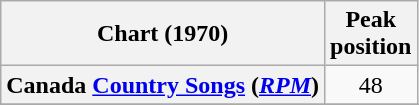<table class="wikitable sortable plainrowheaders">
<tr>
<th scope="col">Chart (1970)</th>
<th scope="col">Peak<br>position</th>
</tr>
<tr>
<th scope="row">Canada <a href='#'>Country Songs</a> (<em><a href='#'>RPM</a></em>)</th>
<td align="center">48</td>
</tr>
<tr>
</tr>
<tr>
</tr>
</table>
